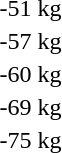<table>
<tr>
<td rowspan=2>-51 kg</td>
<td rowspan=2></td>
<td rowspan=2></td>
<td></td>
</tr>
<tr>
<td></td>
</tr>
<tr>
<td rowspan=2>-57 kg</td>
<td rowspan=2></td>
<td rowspan=2></td>
<td></td>
</tr>
<tr>
<td></td>
</tr>
<tr>
<td rowspan=2>-60 kg</td>
<td rowspan=2></td>
<td rowspan=2></td>
<td></td>
</tr>
<tr>
<td></td>
</tr>
<tr>
<td rowspan=2>-69 kg</td>
<td rowspan=2></td>
<td rowspan=2></td>
<td></td>
</tr>
<tr>
<td></td>
</tr>
<tr>
<td rowspan=2>-75 kg</td>
<td rowspan=2></td>
<td rowspan=2></td>
<td></td>
</tr>
<tr>
<td></td>
</tr>
</table>
